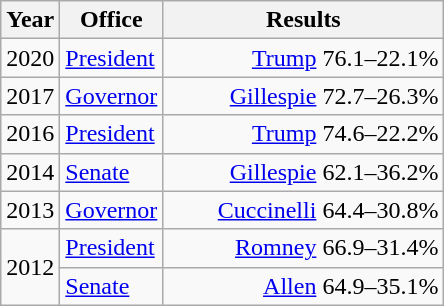<table class=wikitable>
<tr>
<th width="30">Year</th>
<th width="60">Office</th>
<th width="180">Results</th>
</tr>
<tr>
<td>2020</td>
<td><a href='#'>President</a></td>
<td align="right" ><a href='#'>Trump</a> 76.1–22.1%</td>
</tr>
<tr>
<td>2017</td>
<td><a href='#'>Governor</a></td>
<td align="right" ><a href='#'>Gillespie</a> 72.7–26.3%</td>
</tr>
<tr>
<td>2016</td>
<td><a href='#'>President</a></td>
<td align="right" ><a href='#'>Trump</a> 74.6–22.2%</td>
</tr>
<tr>
<td>2014</td>
<td><a href='#'>Senate</a></td>
<td align="right" ><a href='#'>Gillespie</a> 62.1–36.2%</td>
</tr>
<tr>
<td>2013</td>
<td><a href='#'>Governor</a></td>
<td align="right" ><a href='#'>Cuccinelli</a> 64.4–30.8%</td>
</tr>
<tr>
<td rowspan="2">2012</td>
<td><a href='#'>President</a></td>
<td align="right" ><a href='#'>Romney</a> 66.9–31.4%</td>
</tr>
<tr>
<td><a href='#'>Senate</a></td>
<td align="right" ><a href='#'>Allen</a> 64.9–35.1%</td>
</tr>
</table>
